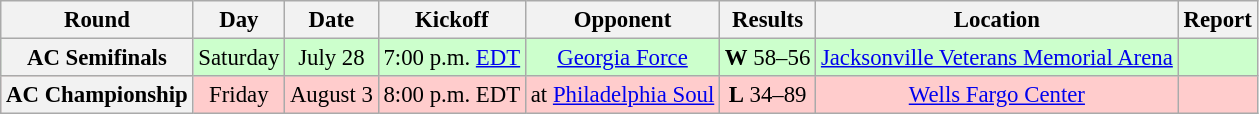<table class="wikitable" style="font-size: 95%;">
<tr>
<th>Round</th>
<th>Day</th>
<th>Date</th>
<th>Kickoff</th>
<th>Opponent</th>
<th>Results</th>
<th>Location</th>
<th>Report</th>
</tr>
<tr style="background:#cfc">
<th align="center">AC Semifinals</th>
<td align="center">Saturday</td>
<td align="center">July 28</td>
<td align="center">7:00 p.m. <a href='#'>EDT</a></td>
<td align="center"><a href='#'>Georgia Force</a></td>
<td align="center"><strong>W</strong> 58–56</td>
<td align="center"><a href='#'>Jacksonville Veterans Memorial Arena</a></td>
<td align="center"></td>
</tr>
<tr style="background:#fcc">
<th align="center">AC Championship</th>
<td align="center">Friday</td>
<td align="center">August 3</td>
<td align="center">8:00 p.m. EDT</td>
<td align="center">at <a href='#'>Philadelphia Soul</a></td>
<td align="center"><strong>L</strong> 34–89</td>
<td align="center"><a href='#'>Wells Fargo Center</a></td>
<td align="center"></td>
</tr>
</table>
